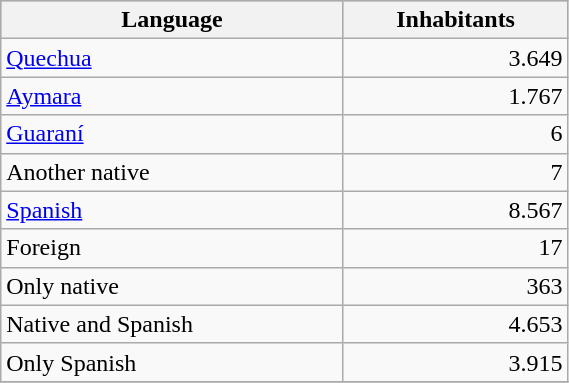<table class="wikitable" border="1" style="width:30%;" border="1">
<tr bgcolor=silver>
<th><strong>Language</strong></th>
<th><strong>Inhabitants</strong></th>
</tr>
<tr>
<td><a href='#'>Quechua</a></td>
<td align="right">3.649</td>
</tr>
<tr>
<td><a href='#'>Aymara</a></td>
<td align="right">1.767</td>
</tr>
<tr>
<td><a href='#'>Guaraní</a></td>
<td align="right">6</td>
</tr>
<tr>
<td>Another native</td>
<td align="right">7</td>
</tr>
<tr>
<td><a href='#'>Spanish</a></td>
<td align="right">8.567</td>
</tr>
<tr>
<td>Foreign</td>
<td align="right">17</td>
</tr>
<tr>
<td>Only native</td>
<td align="right">363</td>
</tr>
<tr>
<td>Native and Spanish</td>
<td align="right">4.653</td>
</tr>
<tr>
<td>Only Spanish</td>
<td align="right">3.915</td>
</tr>
<tr>
</tr>
</table>
